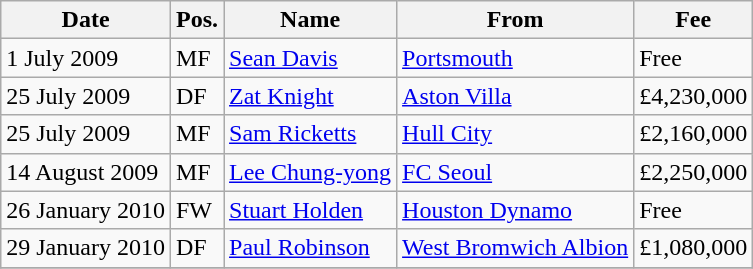<table class="wikitable">
<tr>
<th>Date</th>
<th>Pos.</th>
<th>Name</th>
<th>From</th>
<th>Fee</th>
</tr>
<tr>
<td>1 July 2009</td>
<td>MF</td>
<td> <a href='#'>Sean Davis</a></td>
<td> <a href='#'>Portsmouth</a></td>
<td>Free</td>
</tr>
<tr>
<td>25 July 2009</td>
<td>DF</td>
<td> <a href='#'>Zat Knight</a></td>
<td> <a href='#'>Aston Villa</a></td>
<td>£4,230,000</td>
</tr>
<tr>
<td>25 July 2009</td>
<td>MF</td>
<td> <a href='#'>Sam Ricketts</a></td>
<td> <a href='#'>Hull City</a></td>
<td>£2,160,000</td>
</tr>
<tr>
<td>14 August 2009</td>
<td>MF</td>
<td> <a href='#'>Lee Chung-yong</a></td>
<td> <a href='#'>FC Seoul</a></td>
<td>£2,250,000</td>
</tr>
<tr>
<td>26 January 2010</td>
<td>FW</td>
<td> <a href='#'>Stuart Holden</a></td>
<td> <a href='#'>Houston Dynamo</a></td>
<td>Free</td>
</tr>
<tr>
<td>29 January 2010</td>
<td>DF</td>
<td> <a href='#'>Paul Robinson</a></td>
<td> <a href='#'>West Bromwich Albion</a></td>
<td>£1,080,000</td>
</tr>
<tr>
</tr>
</table>
